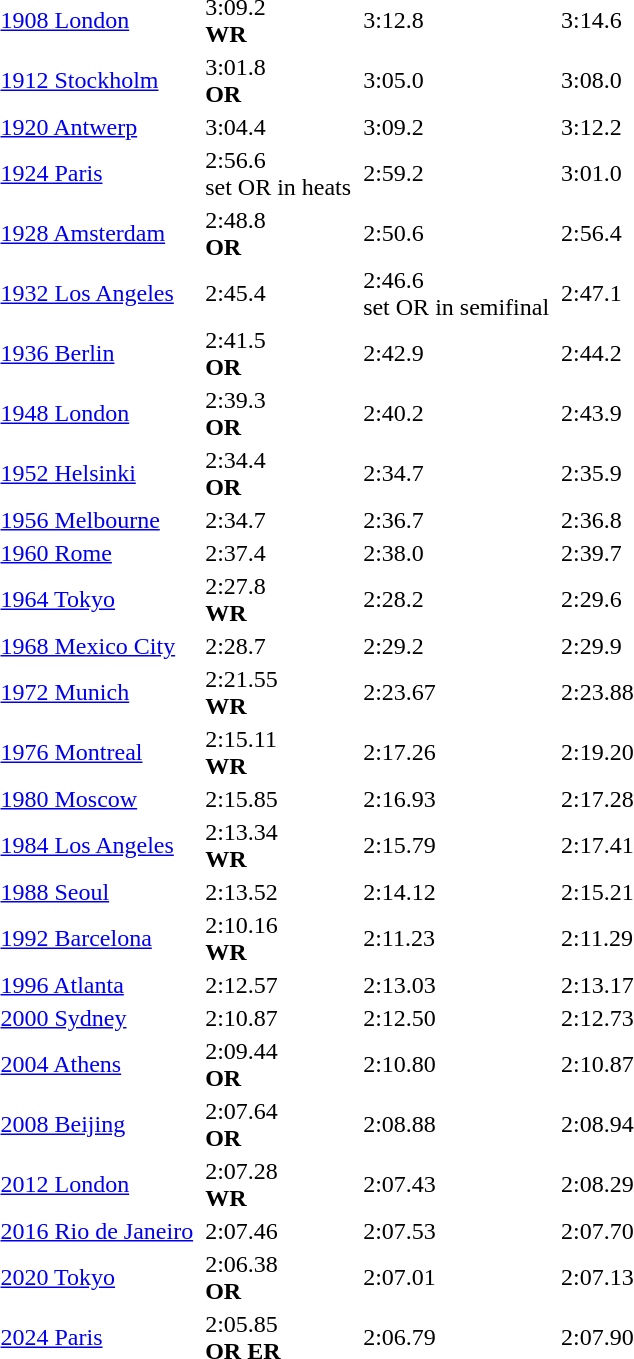<table>
<tr>
<td><a href='#'>1908 London</a><br></td>
<td></td>
<td>3:09.2 <br> <strong>WR</strong></td>
<td></td>
<td>3:12.8</td>
<td></td>
<td>3:14.6</td>
</tr>
<tr>
<td><a href='#'>1912 Stockholm</a><br></td>
<td></td>
<td>3:01.8 <br> <strong>OR</strong></td>
<td></td>
<td>3:05.0</td>
<td></td>
<td>3:08.0</td>
</tr>
<tr>
<td><a href='#'>1920 Antwerp</a><br></td>
<td></td>
<td>3:04.4</td>
<td></td>
<td>3:09.2</td>
<td></td>
<td>3:12.2</td>
</tr>
<tr>
<td><a href='#'>1924 Paris</a><br></td>
<td></td>
<td>2:56.6 <br><span>set OR in heats</span></td>
<td></td>
<td>2:59.2</td>
<td></td>
<td>3:01.0</td>
</tr>
<tr>
<td><a href='#'>1928 Amsterdam</a><br></td>
<td></td>
<td>2:48.8 <br> <strong>OR</strong></td>
<td></td>
<td>2:50.6</td>
<td></td>
<td>2:56.4</td>
</tr>
<tr>
<td><a href='#'>1932 Los Angeles</a><br></td>
<td></td>
<td>2:45.4</td>
<td></td>
<td>2:46.6 <br><span>set OR in semifinal</span></td>
<td></td>
<td>2:47.1</td>
</tr>
<tr>
<td><a href='#'>1936 Berlin</a><br></td>
<td></td>
<td>2:41.5 <br> <strong>OR</strong></td>
<td></td>
<td>2:42.9</td>
<td></td>
<td>2:44.2</td>
</tr>
<tr>
<td><a href='#'>1948 London</a><br></td>
<td></td>
<td>2:39.3 <br> <strong>OR</strong></td>
<td></td>
<td>2:40.2</td>
<td></td>
<td>2:43.9</td>
</tr>
<tr>
<td><a href='#'>1952 Helsinki</a><br></td>
<td></td>
<td>2:34.4 <br> <strong>OR</strong></td>
<td></td>
<td>2:34.7</td>
<td></td>
<td>2:35.9</td>
</tr>
<tr>
<td><a href='#'>1956 Melbourne</a><br></td>
<td></td>
<td>2:34.7</td>
<td></td>
<td>2:36.7</td>
<td></td>
<td>2:36.8</td>
</tr>
<tr>
<td><a href='#'>1960 Rome</a><br></td>
<td></td>
<td>2:37.4</td>
<td></td>
<td>2:38.0</td>
<td></td>
<td>2:39.7</td>
</tr>
<tr>
<td><a href='#'>1964 Tokyo</a><br></td>
<td></td>
<td>2:27.8 <br> <strong>WR</strong></td>
<td></td>
<td>2:28.2</td>
<td></td>
<td>2:29.6</td>
</tr>
<tr>
<td><a href='#'>1968 Mexico City</a><br></td>
<td></td>
<td>2:28.7</td>
<td></td>
<td>2:29.2</td>
<td></td>
<td>2:29.9</td>
</tr>
<tr>
<td><a href='#'>1972 Munich</a><br></td>
<td></td>
<td>2:21.55 <br> <strong>WR</strong></td>
<td></td>
<td>2:23.67</td>
<td></td>
<td>2:23.88</td>
</tr>
<tr>
<td><a href='#'>1976 Montreal</a><br></td>
<td></td>
<td>2:15.11 <br> <strong>WR</strong></td>
<td></td>
<td>2:17.26</td>
<td></td>
<td>2:19.20</td>
</tr>
<tr>
<td><a href='#'>1980 Moscow</a><br></td>
<td></td>
<td>2:15.85</td>
<td></td>
<td>2:16.93</td>
<td></td>
<td>2:17.28</td>
</tr>
<tr>
<td><a href='#'>1984 Los Angeles</a><br></td>
<td></td>
<td>2:13.34 <br> <strong>WR</strong></td>
<td></td>
<td>2:15.79</td>
<td></td>
<td>2:17.41</td>
</tr>
<tr>
<td><a href='#'>1988 Seoul</a><br></td>
<td></td>
<td>2:13.52</td>
<td></td>
<td>2:14.12</td>
<td></td>
<td>2:15.21</td>
</tr>
<tr>
<td><a href='#'>1992 Barcelona</a><br></td>
<td></td>
<td>2:10.16 <br> <strong>WR</strong></td>
<td></td>
<td>2:11.23</td>
<td></td>
<td>2:11.29</td>
</tr>
<tr>
<td><a href='#'>1996 Atlanta</a><br></td>
<td></td>
<td>2:12.57</td>
<td></td>
<td>2:13.03</td>
<td></td>
<td>2:13.17</td>
</tr>
<tr>
<td><a href='#'>2000 Sydney</a><br></td>
<td></td>
<td>2:10.87</td>
<td></td>
<td>2:12.50</td>
<td></td>
<td>2:12.73</td>
</tr>
<tr>
<td><a href='#'>2004 Athens</a><br></td>
<td></td>
<td>2:09.44 <br> <strong>OR</strong></td>
<td></td>
<td>2:10.80</td>
<td></td>
<td>2:10.87</td>
</tr>
<tr>
<td><a href='#'>2008 Beijing</a><br></td>
<td></td>
<td>2:07.64 <br> <strong>OR</strong></td>
<td></td>
<td>2:08.88</td>
<td></td>
<td>2:08.94</td>
</tr>
<tr>
<td><a href='#'>2012 London</a><br></td>
<td></td>
<td>2:07.28 <br> <strong>WR</strong></td>
<td></td>
<td>2:07.43</td>
<td></td>
<td>2:08.29</td>
</tr>
<tr>
<td><a href='#'>2016 Rio de Janeiro</a><br></td>
<td></td>
<td>2:07.46</td>
<td></td>
<td>2:07.53</td>
<td></td>
<td>2:07.70</td>
</tr>
<tr>
<td><a href='#'>2020 Tokyo</a><br></td>
<td></td>
<td>2:06.38 <br> <strong>OR</strong></td>
<td></td>
<td>2:07.01</td>
<td></td>
<td>2:07.13</td>
</tr>
<tr>
<td><a href='#'>2024 Paris</a><br></td>
<td></td>
<td>2:05.85 <br> <strong>OR</strong> <strong>ER</strong></td>
<td></td>
<td>2:06.79</td>
<td></td>
<td>2:07.90</td>
</tr>
<tr>
</tr>
</table>
